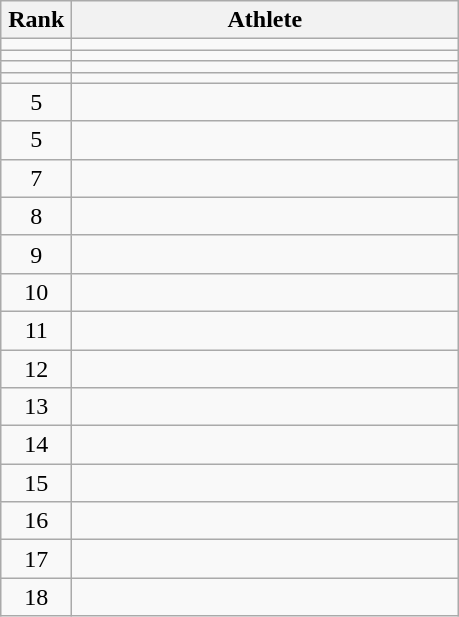<table class="wikitable" style="text-align: center;">
<tr>
<th width=40>Rank</th>
<th width=250>Athlete</th>
</tr>
<tr>
<td></td>
<td align="left"></td>
</tr>
<tr>
<td></td>
<td align="left"></td>
</tr>
<tr>
<td></td>
<td align="left"></td>
</tr>
<tr>
<td></td>
<td align="left"></td>
</tr>
<tr>
<td>5</td>
<td align="left"></td>
</tr>
<tr>
<td>5</td>
<td align="left"></td>
</tr>
<tr>
<td>7</td>
<td align="left"></td>
</tr>
<tr>
<td>8</td>
<td align="left"></td>
</tr>
<tr>
<td>9</td>
<td align="left"></td>
</tr>
<tr>
<td>10</td>
<td align="left"></td>
</tr>
<tr>
<td>11</td>
<td align="left"></td>
</tr>
<tr>
<td>12</td>
<td align="left"></td>
</tr>
<tr>
<td>13</td>
<td align="left"></td>
</tr>
<tr>
<td>14</td>
<td align="left"></td>
</tr>
<tr>
<td>15</td>
<td align="left"></td>
</tr>
<tr>
<td>16</td>
<td align="left"></td>
</tr>
<tr>
<td>17</td>
<td align="left"></td>
</tr>
<tr>
<td>18</td>
<td align="left"></td>
</tr>
</table>
